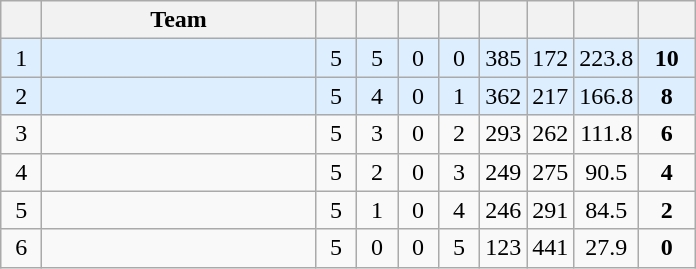<table class=wikitable style=text-align:center>
<tr>
<th style="width:20px;" abbr="Position"></th>
<th width=175>Team</th>
<th style="width:20px;" abbr="Played"></th>
<th style="width:20px;" abbr="Won"></th>
<th style="width:20px;" abbr="Drawn"></th>
<th style="width:20px;" abbr="Lost"></th>
<th style="width:20px;" abbr="Goals" for></th>
<th style="width:20px;" abbr="Goals" against></th>
<th style="width:20px;" abbr="Goal" percentage></th>
<th style="width:30px;" abbr="Points"></th>
</tr>
<tr style="background:#def;">
<td>1 </td>
<td align=left></td>
<td>5</td>
<td>5</td>
<td>0</td>
<td>0</td>
<td>385</td>
<td>172</td>
<td>223.8</td>
<td><strong>10</strong></td>
</tr>
<tr style="background:#def;">
<td>2 </td>
<td align=left></td>
<td>5</td>
<td>4</td>
<td>0</td>
<td>1</td>
<td>362</td>
<td>217</td>
<td>166.8</td>
<td><strong>8</strong></td>
</tr>
<tr>
<td>3 </td>
<td align=left></td>
<td>5</td>
<td>3</td>
<td>0</td>
<td>2</td>
<td>293</td>
<td>262</td>
<td>111.8</td>
<td><strong>6</strong></td>
</tr>
<tr>
<td>4 </td>
<td align=left></td>
<td>5</td>
<td>2</td>
<td>0</td>
<td>3</td>
<td>249</td>
<td>275</td>
<td>90.5</td>
<td><strong>4</strong></td>
</tr>
<tr>
<td>5 </td>
<td align=left></td>
<td>5</td>
<td>1</td>
<td>0</td>
<td>4</td>
<td>246</td>
<td>291</td>
<td>84.5</td>
<td><strong>2</strong></td>
</tr>
<tr>
<td>6 </td>
<td align=left></td>
<td>5</td>
<td>0</td>
<td>0</td>
<td>5</td>
<td>123</td>
<td>441</td>
<td>27.9</td>
<td><strong>0</strong></td>
</tr>
</table>
